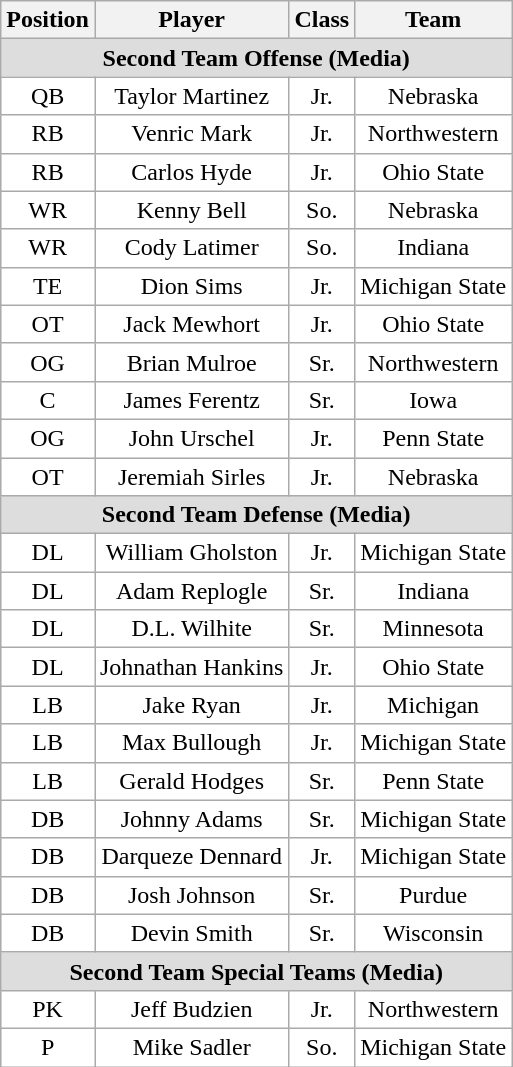<table class="wikitable sortable" border="1">
<tr>
<th>Position</th>
<th>Player</th>
<th>Class</th>
<th>Team</th>
</tr>
<tr>
<td colspan="4" style="text-align:center; background:#DDDDDD;"><strong>Second Team Offense (Media)</strong></td>
</tr>
<tr>
<td style="text-align:center; background:white">QB</td>
<td style="text-align:center; background:white">Taylor Martinez</td>
<td style="text-align:center; background:white">Jr.</td>
<td style="text-align:center; background:white">Nebraska</td>
</tr>
<tr>
<td style="text-align:center; background:white">RB</td>
<td style="text-align:center; background:white">Venric Mark</td>
<td style="text-align:center; background:white">Jr.</td>
<td style="text-align:center; background:white">Northwestern</td>
</tr>
<tr>
<td style="text-align:center; background:white">RB</td>
<td style="text-align:center; background:white">Carlos Hyde</td>
<td style="text-align:center; background:white">Jr.</td>
<td style="text-align:center; background:white">Ohio State</td>
</tr>
<tr>
<td style="text-align:center; background:white">WR</td>
<td style="text-align:center; background:white">Kenny Bell</td>
<td style="text-align:center; background:white">So.</td>
<td style="text-align:center; background:white">Nebraska</td>
</tr>
<tr>
<td style="text-align:center; background:white">WR</td>
<td style="text-align:center; background:white">Cody Latimer</td>
<td style="text-align:center; background:white">So.</td>
<td style="text-align:center; background:white">Indiana</td>
</tr>
<tr>
<td style="text-align:center; background:white">TE</td>
<td style="text-align:center; background:white">Dion Sims</td>
<td style="text-align:center; background:white">Jr.</td>
<td style="text-align:center; background:white">Michigan State</td>
</tr>
<tr>
<td style="text-align:center; background:white">OT</td>
<td style="text-align:center; background:white">Jack Mewhort</td>
<td style="text-align:center; background:white">Jr.</td>
<td style="text-align:center; background:white">Ohio State</td>
</tr>
<tr>
<td style="text-align:center; background:white">OG</td>
<td style="text-align:center; background:white">Brian Mulroe</td>
<td style="text-align:center; background:white">Sr.</td>
<td style="text-align:center; background:white">Northwestern</td>
</tr>
<tr>
<td style="text-align:center; background:white">C</td>
<td style="text-align:center; background:white">James Ferentz</td>
<td style="text-align:center; background:white">Sr.</td>
<td style="text-align:center; background:white">Iowa</td>
</tr>
<tr>
<td style="text-align:center; background:white">OG</td>
<td style="text-align:center; background:white">John Urschel</td>
<td style="text-align:center; background:white">Jr.</td>
<td style="text-align:center; background:white">Penn State</td>
</tr>
<tr>
<td style="text-align:center; background:white">OT</td>
<td style="text-align:center; background:white">Jeremiah Sirles</td>
<td style="text-align:center; background:white">Jr.</td>
<td style="text-align:center; background:white">Nebraska</td>
</tr>
<tr>
<td colspan="4" style="text-align:center; background:#DDDDDD;"><strong>Second Team Defense (Media)</strong></td>
</tr>
<tr>
<td style="text-align:center; background:white">DL</td>
<td style="text-align:center; background:white">William Gholston</td>
<td style="text-align:center; background:white">Jr.</td>
<td style="text-align:center; background:white">Michigan State</td>
</tr>
<tr>
<td style="text-align:center; background:white">DL</td>
<td style="text-align:center; background:white">Adam Replogle</td>
<td style="text-align:center; background:white">Sr.</td>
<td style="text-align:center; background:white">Indiana</td>
</tr>
<tr>
<td style="text-align:center; background:white">DL</td>
<td style="text-align:center; background:white">D.L. Wilhite</td>
<td style="text-align:center; background:white">Sr.</td>
<td style="text-align:center; background:white">Minnesota</td>
</tr>
<tr>
<td style="text-align:center; background:white">DL</td>
<td style="text-align:center; background:white">Johnathan Hankins</td>
<td style="text-align:center; background:white">Jr.</td>
<td style="text-align:center; background:white">Ohio State</td>
</tr>
<tr>
<td style="text-align:center; background:white">LB</td>
<td style="text-align:center; background:white">Jake Ryan</td>
<td style="text-align:center; background:white">Jr.</td>
<td style="text-align:center; background:white">Michigan</td>
</tr>
<tr>
<td style="text-align:center; background:white">LB</td>
<td style="text-align:center; background:white">Max Bullough</td>
<td style="text-align:center; background:white">Jr.</td>
<td style="text-align:center; background:white">Michigan State</td>
</tr>
<tr>
<td style="text-align:center; background:white">LB</td>
<td style="text-align:center; background:white">Gerald Hodges</td>
<td style="text-align:center; background:white">Sr.</td>
<td style="text-align:center; background:white">Penn State</td>
</tr>
<tr>
<td style="text-align:center; background:white">DB</td>
<td style="text-align:center; background:white">Johnny Adams</td>
<td style="text-align:center; background:white">Sr.</td>
<td style="text-align:center; background:white">Michigan State</td>
</tr>
<tr>
<td style="text-align:center; background:white">DB</td>
<td style="text-align:center; background:white">Darqueze Dennard</td>
<td style="text-align:center; background:white">Jr.</td>
<td style="text-align:center; background:white">Michigan State</td>
</tr>
<tr>
<td style="text-align:center; background:white">DB</td>
<td style="text-align:center; background:white">Josh Johnson</td>
<td style="text-align:center; background:white">Sr.</td>
<td style="text-align:center; background:white">Purdue</td>
</tr>
<tr>
<td style="text-align:center; background:white">DB</td>
<td style="text-align:center; background:white">Devin Smith</td>
<td style="text-align:center; background:white">Sr.</td>
<td style="text-align:center; background:white">Wisconsin</td>
</tr>
<tr>
<td colspan="4" style="text-align:center; background:#DDDDDD;"><strong>Second Team Special Teams (Media)</strong></td>
</tr>
<tr>
<td style="text-align:center; background:white">PK</td>
<td style="text-align:center; background:white">Jeff Budzien</td>
<td style="text-align:center; background:white">Jr.</td>
<td style="text-align:center; background:white">Northwestern</td>
</tr>
<tr>
<td style="text-align:center; background:white">P</td>
<td style="text-align:center; background:white">Mike Sadler</td>
<td style="text-align:center; background:white">So.</td>
<td style="text-align:center; background:white">Michigan State</td>
</tr>
</table>
